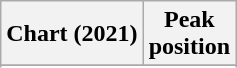<table class="wikitable sortable plainrowheaders" style="text-align:center">
<tr>
<th scope="col">Chart (2021)</th>
<th scope="col">Peak<br>position</th>
</tr>
<tr>
</tr>
<tr>
</tr>
<tr>
</tr>
<tr>
</tr>
<tr>
</tr>
<tr>
</tr>
</table>
